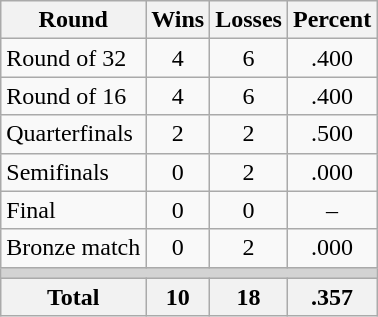<table class=wikitable>
<tr>
<th>Round</th>
<th>Wins</th>
<th>Losses</th>
<th>Percent</th>
</tr>
<tr align=center>
<td align=left>Round of 32</td>
<td>4</td>
<td>6</td>
<td>.400</td>
</tr>
<tr align=center>
<td align=left>Round of 16</td>
<td>4</td>
<td>6</td>
<td>.400</td>
</tr>
<tr align=center>
<td align=left>Quarterfinals</td>
<td>2</td>
<td>2</td>
<td>.500</td>
</tr>
<tr align=center>
<td align=left>Semifinals</td>
<td>0</td>
<td>2</td>
<td>.000</td>
</tr>
<tr align=center>
<td align=left>Final</td>
<td>0</td>
<td>0</td>
<td>–</td>
</tr>
<tr align=center>
<td align=left>Bronze match</td>
<td>0</td>
<td>2</td>
<td>.000</td>
</tr>
<tr>
<td colspan=4 bgcolor=lightgray></td>
</tr>
<tr>
<th>Total</th>
<th>10</th>
<th>18</th>
<th>.357</th>
</tr>
</table>
